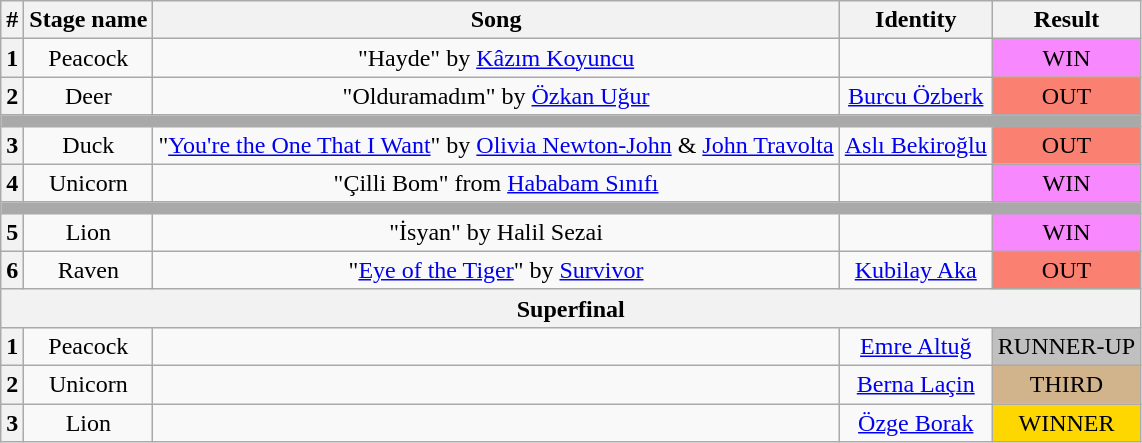<table class="wikitable plainrowheaders" style="text-align: center;">
<tr>
<th>#</th>
<th>Stage name</th>
<th>Song</th>
<th>Identity</th>
<th>Result</th>
</tr>
<tr>
<th>1</th>
<td>Peacock</td>
<td>"Hayde" by <a href='#'>Kâzım Koyuncu</a></td>
<td></td>
<td bgcolor="#F888FD">WIN</td>
</tr>
<tr>
<th>2</th>
<td>Deer</td>
<td>"Olduramadım" by <a href='#'>Özkan Uğur</a></td>
<td><a href='#'>Burcu Özberk</a></td>
<td bgcolor=salmon>OUT</td>
</tr>
<tr>
<td colspan="5" style="background:darkgray"></td>
</tr>
<tr>
<th>3</th>
<td>Duck</td>
<td>"<a href='#'>You're the One That I Want</a>" by <a href='#'>Olivia Newton-John</a> & <a href='#'>John Travolta</a></td>
<td><a href='#'>Aslı Bekiroğlu</a></td>
<td bgcolor=salmon>OUT</td>
</tr>
<tr>
<th>4</th>
<td>Unicorn</td>
<td>"Çilli Bom" from <a href='#'>Hababam Sınıfı</a></td>
<td></td>
<td bgcolor="#F888FD">WIN</td>
</tr>
<tr>
<td colspan="5" style="background:darkgray"></td>
</tr>
<tr>
<th>5</th>
<td>Lion</td>
<td>"İsyan" by Halil Sezai</td>
<td></td>
<td bgcolor="#F888FD">WIN</td>
</tr>
<tr>
<th>6</th>
<td>Raven</td>
<td>"<a href='#'>Eye of the Tiger</a>" by <a href='#'>Survivor</a></td>
<td><a href='#'>Kubilay Aka</a></td>
<td bgcolor=salmon>OUT</td>
</tr>
<tr>
<th colspan="7">Superfinal</th>
</tr>
<tr>
<th>1</th>
<td>Peacock</td>
<td></td>
<td><a href='#'>Emre Altuğ</a></td>
<td colspan="3" bgcolor=silver>RUNNER-UP</td>
</tr>
<tr>
<th>2</th>
<td>Unicorn</td>
<td></td>
<td><a href='#'>Berna Laçin</a></td>
<td colspan="3" bgcolor=tan>THIRD</td>
</tr>
<tr>
<th>3</th>
<td>Lion</td>
<td></td>
<td><a href='#'>Özge Borak</a></td>
<td colspan="3" bgcolor=gold>WINNER</td>
</tr>
</table>
